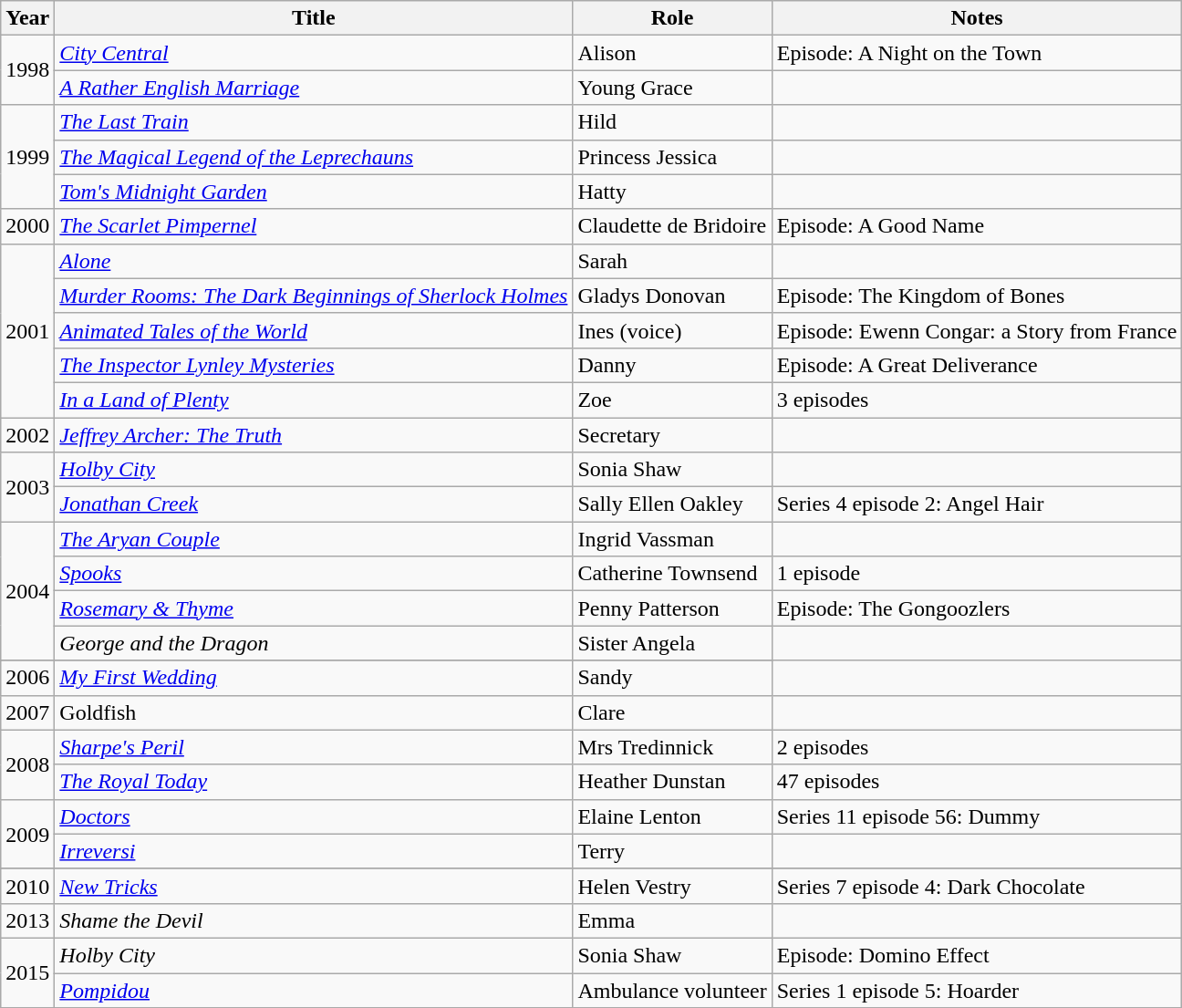<table class="wikitable plainrowheaders sortable">
<tr>
<th scope="col">Year</th>
<th scope="col">Title</th>
<th scope="col">Role</th>
<th class="unsortable">Notes</th>
</tr>
<tr>
<td rowspan="2">1998</td>
<td><em><a href='#'>City Central</a></em></td>
<td>Alison</td>
<td>Episode: A Night on the Town</td>
</tr>
<tr>
<td><em><a href='#'>A Rather English Marriage</a></em></td>
<td>Young Grace</td>
<td></td>
</tr>
<tr>
<td rowspan="3">1999</td>
<td><em><a href='#'>The Last Train</a></em></td>
<td>Hild</td>
<td></td>
</tr>
<tr>
<td><em><a href='#'>The Magical Legend of the Leprechauns</a></em></td>
<td>Princess Jessica</td>
<td></td>
</tr>
<tr>
<td><em><a href='#'>Tom's Midnight Garden</a></em></td>
<td>Hatty</td>
<td></td>
</tr>
<tr>
<td>2000</td>
<td><em><a href='#'>The Scarlet Pimpernel</a></em></td>
<td>Claudette de Bridoire</td>
<td>Episode: A Good Name</td>
</tr>
<tr>
<td rowspan="5">2001</td>
<td><em><a href='#'>Alone</a></em></td>
<td>Sarah</td>
<td></td>
</tr>
<tr>
<td><em><a href='#'>Murder Rooms: The Dark Beginnings of Sherlock Holmes</a></em></td>
<td>Gladys Donovan</td>
<td>Episode: The Kingdom of Bones</td>
</tr>
<tr>
<td><em><a href='#'>Animated Tales of the World</a></em></td>
<td>Ines (voice)</td>
<td>Episode: Ewenn Congar: a Story from France</td>
</tr>
<tr>
<td><em><a href='#'>The Inspector Lynley Mysteries</a></em></td>
<td>Danny</td>
<td>Episode: A Great Deliverance</td>
</tr>
<tr>
<td><em><a href='#'>In a Land of Plenty</a></em></td>
<td>Zoe</td>
<td>3 episodes</td>
</tr>
<tr>
<td>2002</td>
<td><em><a href='#'>Jeffrey Archer: The Truth</a></em></td>
<td>Secretary</td>
<td></td>
</tr>
<tr>
<td rowspan="2">2003</td>
<td><em><a href='#'>Holby City</a></em></td>
<td>Sonia Shaw</td>
<td></td>
</tr>
<tr>
<td><em><a href='#'>Jonathan Creek</a></em></td>
<td>Sally Ellen Oakley</td>
<td>Series 4 episode 2: Angel Hair</td>
</tr>
<tr>
<td rowspan="4">2004</td>
<td><em><a href='#'>The Aryan Couple</a></em></td>
<td>Ingrid Vassman</td>
<td></td>
</tr>
<tr>
<td><em><a href='#'>Spooks</a></em></td>
<td>Catherine Townsend</td>
<td>1 episode</td>
</tr>
<tr>
<td><em><a href='#'>Rosemary & Thyme</a></em></td>
<td>Penny Patterson</td>
<td>Episode: The Gongoozlers</td>
</tr>
<tr>
<td><em>George and the Dragon</em></td>
<td>Sister Angela</td>
<td></td>
</tr>
<tr>
</tr>
<tr>
<td>2006</td>
<td><em><a href='#'>My First Wedding</a></em></td>
<td>Sandy</td>
</tr>
<tr>
<td>2007</td>
<td>Goldfish</td>
<td>Clare</td>
<td></td>
</tr>
<tr>
<td rowspan="2">2008</td>
<td><em><a href='#'>Sharpe's Peril</a></em></td>
<td>Mrs Tredinnick</td>
<td>2 episodes</td>
</tr>
<tr>
<td><em><a href='#'>The Royal Today</a></em></td>
<td>Heather Dunstan</td>
<td>47 episodes</td>
</tr>
<tr>
<td rowspan="2">2009</td>
<td><em><a href='#'>Doctors</a></em></td>
<td>Elaine Lenton</td>
<td>Series 11 episode 56: Dummy</td>
</tr>
<tr>
<td><em><a href='#'>Irreversi</a></em></td>
<td>Terry</td>
<td></td>
</tr>
<tr>
</tr>
<tr>
<td>2010</td>
<td><em><a href='#'>New Tricks</a></em></td>
<td>Helen Vestry</td>
<td>Series 7 episode 4: Dark Chocolate</td>
</tr>
<tr>
<td>2013</td>
<td><em>Shame the Devil</em></td>
<td>Emma</td>
<td></td>
</tr>
<tr>
<td rowspan="2">2015</td>
<td><em>Holby City</em></td>
<td>Sonia Shaw</td>
<td>Episode: Domino Effect</td>
</tr>
<tr>
<td><em><a href='#'>Pompidou</a></em></td>
<td>Ambulance volunteer</td>
<td>Series 1 episode 5: Hoarder</td>
</tr>
<tr>
</tr>
</table>
